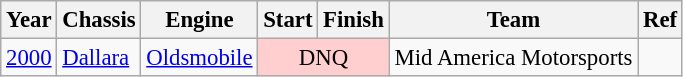<table class="wikitable" style="font-size: 95%;">
<tr>
<th>Year</th>
<th>Chassis</th>
<th>Engine</th>
<th>Start</th>
<th>Finish</th>
<th>Team</th>
<th>Ref</th>
</tr>
<tr>
<td><a href='#'>2000</a></td>
<td><a href='#'>Dallara</a></td>
<td><a href='#'>Oldsmobile</a></td>
<td colspan=2 align=center style="background:#FFCFCF;">DNQ</td>
<td>Mid America Motorsports</td>
<td></td>
</tr>
</table>
